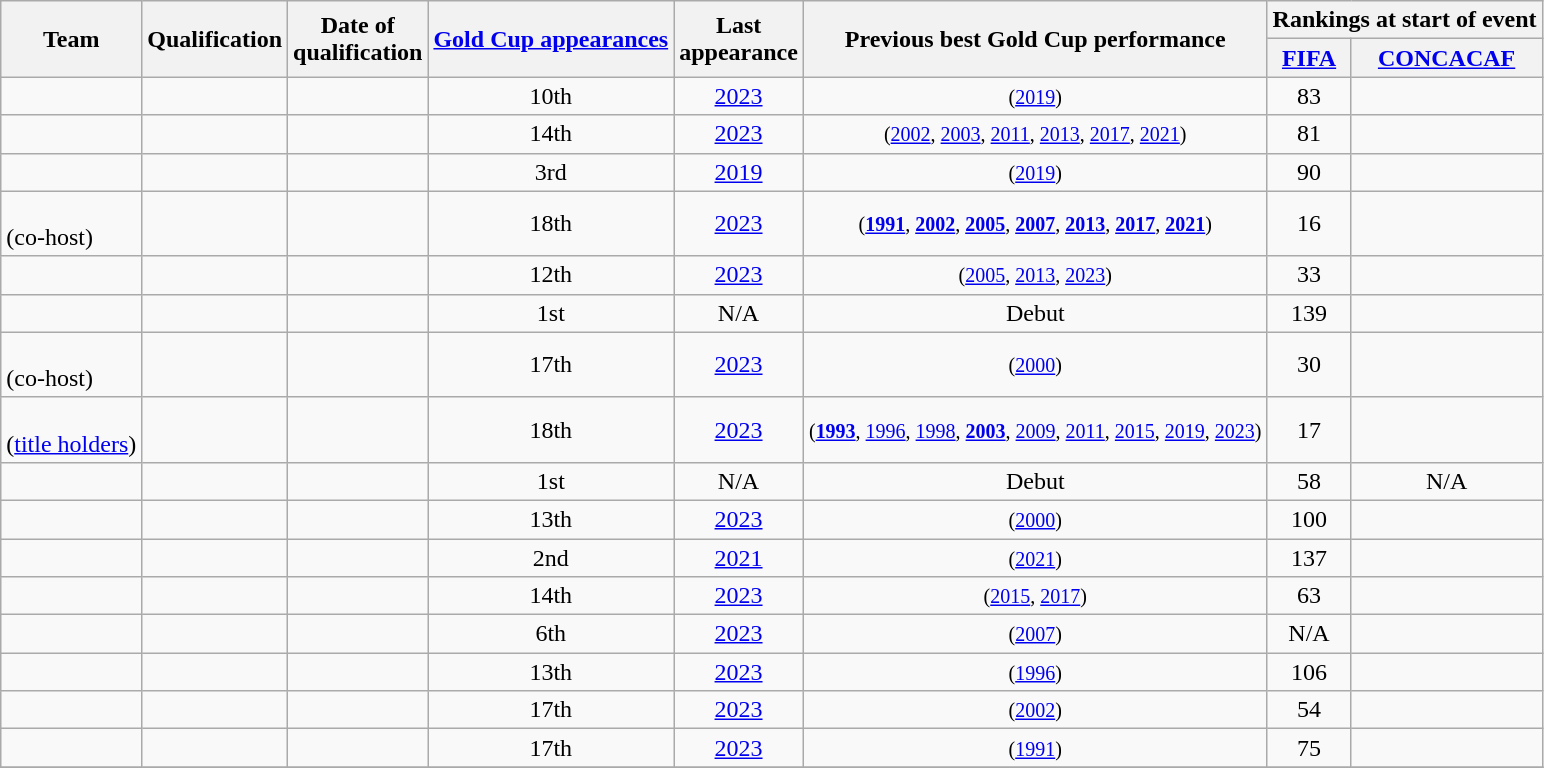<table class="wikitable sortable" style="text-align:center">
<tr>
<th rowspan=2>Team</th>
<th rowspan=2>Qualification</th>
<th rowspan=2>Date of<br>qualification</th>
<th rowspan=2 data-sort-type="number"><a href='#'>Gold Cup appearances</a><br></th>
<th rowspan=2>Last<br>appearance</th>
<th rowspan=2>Previous best Gold Cup performance<br></th>
<th colspan=2>Rankings at start of event</th>
</tr>
<tr>
<th><a href='#'>FIFA</a></th>
<th><a href='#'>CONCACAF</a></th>
</tr>
<tr>
<td style="text-align:left"></td>
<td></td>
<td></td>
<td>10th </td>
<td><a href='#'>2023</a></td>
<td> <small>(<a href='#'>2019</a>)</small><br></td>
<td>83</td>
<td></td>
</tr>
<tr>
<td style="text-align:left"></td>
<td></td>
<td></td>
<td>14th </td>
<td><a href='#'>2023</a></td>
<td> <small>(<a href='#'>2002</a>, <a href='#'>2003</a>, <a href='#'>2011</a>, <a href='#'>2013</a>, <a href='#'>2017</a>, <a href='#'>2021</a>)</small><br></td>
<td>81</td>
<td></td>
</tr>
<tr>
<td style="text-align:left"></td>
<td></td>
<td></td>
<td>3rd </td>
<td><a href='#'>2019</a></td>
<td> <small>(<a href='#'>2019</a>)</small><br></td>
<td>90</td>
<td></td>
</tr>
<tr>
<td style="text-align:left"><br>(co-host)</td>
<td></td>
<td></td>
<td>18th </td>
<td><a href='#'>2023</a></td>
<td> <small>(<strong><a href='#'>1991</a></strong>, <strong><a href='#'>2002</a></strong>, <strong><a href='#'>2005</a></strong>, <strong><a href='#'>2007</a></strong>, <strong><a href='#'>2013</a></strong>, <strong><a href='#'>2017</a></strong>, <strong><a href='#'>2021</a></strong>)</small><br></td>
<td>16</td>
<td></td>
</tr>
<tr>
<td style="text-align:left"></td>
<td></td>
<td></td>
<td>12th </td>
<td><a href='#'>2023</a></td>
<td> <small>(<a href='#'>2005</a>, <a href='#'>2013</a>, <a href='#'>2023</a>)</small></td>
<td>33</td>
<td></td>
</tr>
<tr>
<td style="text-align:left"></td>
<td></td>
<td></td>
<td>1st</td>
<td>N/A</td>
<td>Debut</td>
<td>139</td>
<td></td>
</tr>
<tr>
<td style="text-align:left"><br>(co-host)</td>
<td></td>
<td></td>
<td>17th </td>
<td><a href='#'>2023</a></td>
<td> <small>(<a href='#'>2000</a>)</small><br></td>
<td>30</td>
<td></td>
</tr>
<tr>
<td style="text-align:left"><br>(<a href='#'>title holders</a>)</td>
<td></td>
<td></td>
<td>18th </td>
<td><a href='#'>2023</a></td>
<td> <small>(<strong><a href='#'>1993</a></strong>, <a href='#'>1996</a>, <a href='#'>1998</a>, <strong><a href='#'>2003</a></strong>, <a href='#'>2009</a>, <a href='#'>2011</a>, <a href='#'>2015</a>, <a href='#'>2019</a>, <a href='#'>2023</a>)</small><br></td>
<td>17</td>
<td></td>
</tr>
<tr>
<td style="text-align:left"></td>
<td></td>
<td></td>
<td>1st</td>
<td>N/A</td>
<td>Debut</td>
<td>58</td>
<td>N/A</td>
</tr>
<tr>
<td style="text-align:left"></td>
<td></td>
<td></td>
<td>13th </td>
<td><a href='#'>2023</a></td>
<td> <small>(<a href='#'>2000</a>)</small><br></td>
<td>100</td>
<td></td>
</tr>
<tr>
<td style="text-align:left"></td>
<td></td>
<td></td>
<td>2nd </td>
<td><a href='#'>2021</a></td>
<td> <small>(<a href='#'>2021</a>)</small><br></td>
<td>137</td>
<td></td>
</tr>
<tr>
<td style="text-align:left"></td>
<td></td>
<td></td>
<td>14th </td>
<td><a href='#'>2023</a></td>
<td> <small>(<a href='#'>2015</a>, <a href='#'>2017</a>)</small></td>
<td>63</td>
<td></td>
</tr>
<tr>
<td style="text-align:left"></td>
<td></td>
<td></td>
<td>6th</td>
<td><a href='#'>2023</a></td>
<td> <small>(<a href='#'>2007</a>)</small></td>
<td>N/A</td>
<td></td>
</tr>
<tr>
<td style="text-align:left"></td>
<td></td>
<td></td>
<td>13th </td>
<td><a href='#'>2023</a></td>
<td> <small>(<a href='#'>1996</a>)</small><br></td>
<td>106</td>
<td></td>
</tr>
<tr>
<td style="text-align:left"></td>
<td></td>
<td></td>
<td>17th </td>
<td><a href='#'>2023</a></td>
<td> <small>(<a href='#'>2002</a>)</small><br></td>
<td>54</td>
<td></td>
</tr>
<tr>
<td style="text-align:left"></td>
<td></td>
<td></td>
<td>17th </td>
<td><a href='#'>2023</a></td>
<td> <small>(<a href='#'>1991</a>)</small><br></td>
<td>75</td>
<td></td>
</tr>
<tr>
</tr>
</table>
